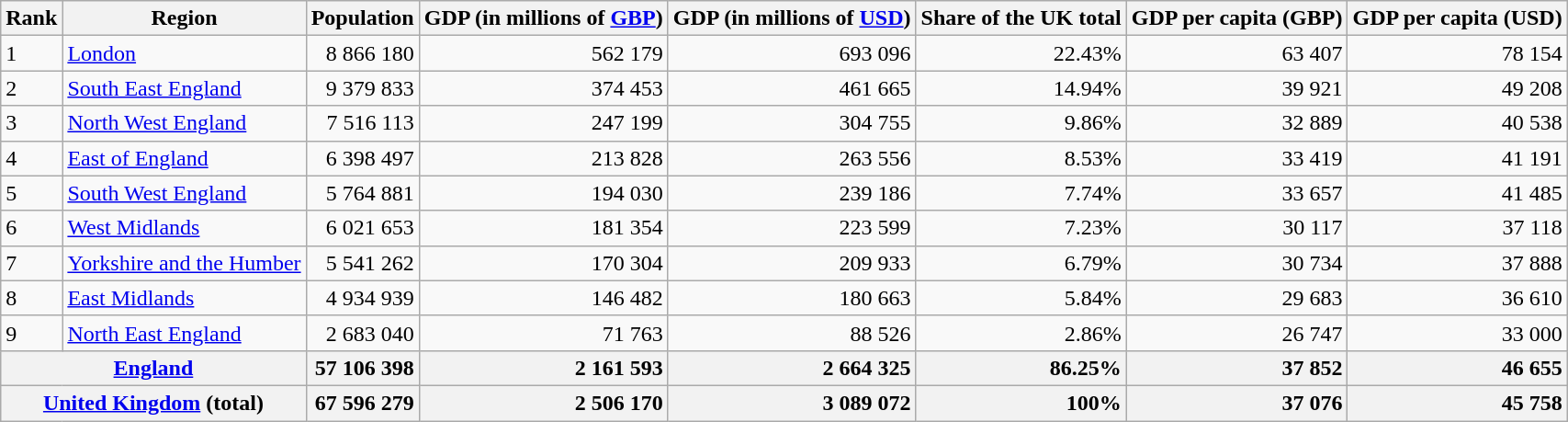<table class="wikitable">
<tr>
<th>Rank</th>
<th>Region</th>
<th>Population</th>
<th>GDP (in millions of <a href='#'>GBP</a>)</th>
<th>GDP (in millions of <a href='#'>USD</a>)</th>
<th>Share of the UK total</th>
<th>GDP per capita (GBP)</th>
<th>GDP per capita (USD)</th>
</tr>
<tr>
<td>1</td>
<td><a href='#'>London</a></td>
<td style="text-align: right;">8 866 180</td>
<td style="text-align: right;">562 179</td>
<td style="text-align: right;">693 096</td>
<td style="text-align: right;">22.43%</td>
<td style="text-align: right;">63 407</td>
<td style="text-align: right;">78 154</td>
</tr>
<tr>
<td>2</td>
<td><a href='#'>South East England</a></td>
<td style="text-align: right;">9 379 833</td>
<td style="text-align: right;">374 453</td>
<td style="text-align: right;">461 665</td>
<td style="text-align: right;">14.94%</td>
<td style="text-align: right;">39 921</td>
<td style="text-align: right;">49 208</td>
</tr>
<tr>
<td>3</td>
<td><a href='#'>North West England</a></td>
<td style="text-align: right;">7 516 113</td>
<td style="text-align: right;">247 199</td>
<td style="text-align: right;">304 755</td>
<td style="text-align: right;">9.86%</td>
<td style="text-align: right;">32 889</td>
<td style="text-align: right;">40 538</td>
</tr>
<tr>
<td>4</td>
<td><a href='#'>East of England</a></td>
<td style="text-align: right;">6 398 497</td>
<td style="text-align: right;">213 828</td>
<td style="text-align: right;">263 556</td>
<td style="text-align: right;">8.53%</td>
<td style="text-align: right;">33 419</td>
<td style="text-align: right;">41 191</td>
</tr>
<tr>
<td>5</td>
<td><a href='#'>South West England</a></td>
<td style="text-align: right;">5 764 881</td>
<td style="text-align: right;">194 030</td>
<td style="text-align: right;">239 186</td>
<td style="text-align: right;">7.74%</td>
<td style="text-align: right;">33 657</td>
<td style="text-align: right;">41 485</td>
</tr>
<tr>
<td>6</td>
<td><a href='#'>West Midlands</a></td>
<td style="text-align: right;">6 021 653</td>
<td style="text-align: right;">181 354</td>
<td style="text-align: right;">223 599</td>
<td style="text-align: right;">7.23%</td>
<td style="text-align: right;">30 117</td>
<td style="text-align: right;">37 118</td>
</tr>
<tr>
<td>7</td>
<td><a href='#'>Yorkshire and the Humber</a></td>
<td style="text-align: right;">5 541 262</td>
<td style="text-align: right;">170 304</td>
<td style="text-align: right;">209 933</td>
<td style="text-align: right;">6.79%</td>
<td style="text-align: right;">30 734</td>
<td style="text-align: right;">37 888</td>
</tr>
<tr>
<td>8</td>
<td><a href='#'>East Midlands</a></td>
<td style="text-align: right;">4 934 939</td>
<td style="text-align: right;">146 482</td>
<td style="text-align: right;">180 663</td>
<td style="text-align: right;">5.84%</td>
<td style="text-align: right;">29 683</td>
<td style="text-align: right;">36 610</td>
</tr>
<tr>
<td>9</td>
<td><a href='#'>North East England</a></td>
<td style="text-align: right;">2 683 040</td>
<td style="text-align: right;">71 763</td>
<td style="text-align: right;">88 526</td>
<td style="text-align: right;">2.86%</td>
<td style="text-align: right;">26 747</td>
<td style="text-align: right;">33 000</td>
</tr>
<tr>
<th colspan="2"> <a href='#'>England</a></th>
<th style="text-align: right;">57 106 398</th>
<th style="text-align: right;">2 161 593</th>
<th style="text-align: right;">2 664 325</th>
<th style="text-align: right;">86.25%</th>
<th style="text-align: right;">37 852</th>
<th style="text-align: right;">46 655</th>
</tr>
<tr>
<th colspan="2"> <a href='#'>United Kingdom</a> (total)</th>
<th style="text-align: right;">67 596 279</th>
<th style="text-align: right;">2 506 170</th>
<th style="text-align: right;">3 089 072</th>
<th style="text-align: right;">100%</th>
<th style="text-align: right;">37 076</th>
<th style="text-align: right;">45 758</th>
</tr>
</table>
